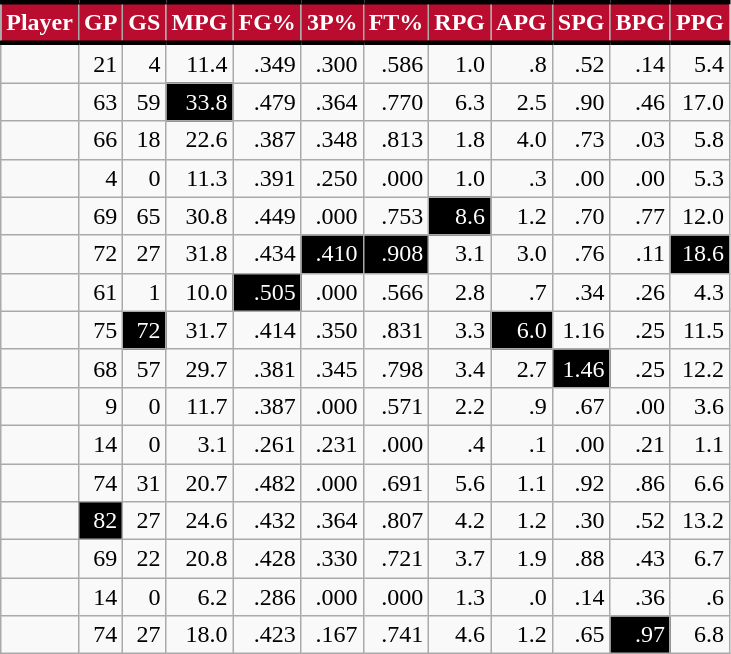<table class="wikitable sortable" style="text-align:right;">
<tr>
<th style="background:#BA0C2F; color:#FFFFFF; border-top:#010101 3px solid; border-bottom:#010101 3px solid;">Player</th>
<th style="background:#BA0C2F; color:#FFFFFF; border-top:#010101 3px solid; border-bottom:#010101 3px solid;">GP</th>
<th style="background:#BA0C2F; color:#FFFFFF; border-top:#010101 3px solid; border-bottom:#010101 3px solid;">GS</th>
<th style="background:#BA0C2F; color:#FFFFFF; border-top:#010101 3px solid; border-bottom:#010101 3px solid;">MPG</th>
<th style="background:#BA0C2F; color:#FFFFFF; border-top:#010101 3px solid; border-bottom:#010101 3px solid;">FG%</th>
<th style="background:#BA0C2F; color:#FFFFFF; border-top:#010101 3px solid; border-bottom:#010101 3px solid;">3P%</th>
<th style="background:#BA0C2F; color:#FFFFFF; border-top:#010101 3px solid; border-bottom:#010101 3px solid;">FT%</th>
<th style="background:#BA0C2F; color:#FFFFFF; border-top:#010101 3px solid; border-bottom:#010101 3px solid;">RPG</th>
<th style="background:#BA0C2F; color:#FFFFFF; border-top:#010101 3px solid; border-bottom:#010101 3px solid;">APG</th>
<th style="background:#BA0C2F; color:#FFFFFF; border-top:#010101 3px solid; border-bottom:#010101 3px solid;">SPG</th>
<th style="background:#BA0C2F; color:#FFFFFF; border-top:#010101 3px solid; border-bottom:#010101 3px solid;">BPG</th>
<th style="background:#BA0C2F; color:#FFFFFF; border-top:#010101 3px solid; border-bottom:#010101 3px solid;">PPG</th>
</tr>
<tr>
<td></td>
<td>21</td>
<td>4</td>
<td>11.4</td>
<td>.349</td>
<td>.300</td>
<td>.586</td>
<td>1.0</td>
<td>.8</td>
<td>.52</td>
<td>.14</td>
<td>5.4</td>
</tr>
<tr>
<td></td>
<td>63</td>
<td>59</td>
<td style="background:black;color:white;">33.8</td>
<td>.479</td>
<td>.364</td>
<td>.770</td>
<td>6.3</td>
<td>2.5</td>
<td>.90</td>
<td>.46</td>
<td>17.0</td>
</tr>
<tr>
<td></td>
<td>66</td>
<td>18</td>
<td>22.6</td>
<td>.387</td>
<td>.348</td>
<td>.813</td>
<td>1.8</td>
<td>4.0</td>
<td>.73</td>
<td>.03</td>
<td>5.8</td>
</tr>
<tr>
<td></td>
<td>4</td>
<td>0</td>
<td>11.3</td>
<td>.391</td>
<td>.250</td>
<td>.000</td>
<td>1.0</td>
<td>.3</td>
<td>.00</td>
<td>.00</td>
<td>5.3</td>
</tr>
<tr>
<td></td>
<td>69</td>
<td>65</td>
<td>30.8</td>
<td>.449</td>
<td>.000</td>
<td>.753</td>
<td style="background:black;color:white;">8.6</td>
<td>1.2</td>
<td>.70</td>
<td>.77</td>
<td>12.0</td>
</tr>
<tr>
<td></td>
<td>72</td>
<td>27</td>
<td>31.8</td>
<td>.434</td>
<td style="background:black;color:white;">.410</td>
<td style="background:black;color:white;">.908</td>
<td>3.1</td>
<td>3.0</td>
<td>.76</td>
<td>.11</td>
<td style="background:black;color:white;">18.6</td>
</tr>
<tr>
<td></td>
<td>61</td>
<td>1</td>
<td>10.0</td>
<td style="background:black;color:white;">.505</td>
<td>.000</td>
<td>.566</td>
<td>2.8</td>
<td>.7</td>
<td>.34</td>
<td>.26</td>
<td>4.3</td>
</tr>
<tr>
<td></td>
<td>75</td>
<td style="background:black;color:white;">72</td>
<td>31.7</td>
<td>.414</td>
<td>.350</td>
<td>.831</td>
<td>3.3</td>
<td style="background:black;color:white;">6.0</td>
<td>1.16</td>
<td>.25</td>
<td>11.5</td>
</tr>
<tr>
<td></td>
<td>68</td>
<td>57</td>
<td>29.7</td>
<td>.381</td>
<td>.345</td>
<td>.798</td>
<td>3.4</td>
<td>2.7</td>
<td style="background:black;color:white;">1.46</td>
<td>.25</td>
<td>12.2</td>
</tr>
<tr>
<td></td>
<td>9</td>
<td>0</td>
<td>11.7</td>
<td>.387</td>
<td>.000</td>
<td>.571</td>
<td>2.2</td>
<td>.9</td>
<td>.67</td>
<td>.00</td>
<td>3.6</td>
</tr>
<tr>
<td></td>
<td>14</td>
<td>0</td>
<td>3.1</td>
<td>.261</td>
<td>.231</td>
<td>.000</td>
<td>.4</td>
<td>.1</td>
<td>.00</td>
<td>.21</td>
<td>1.1</td>
</tr>
<tr>
<td></td>
<td>74</td>
<td>31</td>
<td>20.7</td>
<td>.482</td>
<td>.000</td>
<td>.691</td>
<td>5.6</td>
<td>1.1</td>
<td>.92</td>
<td>.86</td>
<td>6.6</td>
</tr>
<tr>
<td></td>
<td style="background:black;color:white;">82</td>
<td>27</td>
<td>24.6</td>
<td>.432</td>
<td>.364</td>
<td>.807</td>
<td>4.2</td>
<td>1.2</td>
<td>.30</td>
<td>.52</td>
<td>13.2</td>
</tr>
<tr>
<td></td>
<td>69</td>
<td>22</td>
<td>20.8</td>
<td>.428</td>
<td>.330</td>
<td>.721</td>
<td>3.7</td>
<td>1.9</td>
<td>.88</td>
<td>.43</td>
<td>6.7</td>
</tr>
<tr>
<td></td>
<td>14</td>
<td>0</td>
<td>6.2</td>
<td>.286</td>
<td>.000</td>
<td>.000</td>
<td>1.3</td>
<td>.0</td>
<td>.14</td>
<td>.36</td>
<td>.6</td>
</tr>
<tr>
<td></td>
<td>74</td>
<td>27</td>
<td>18.0</td>
<td>.423</td>
<td>.167</td>
<td>.741</td>
<td>4.6</td>
<td>1.2</td>
<td>.65</td>
<td style="background:black;color:white;">.97</td>
<td>6.8</td>
</tr>
</table>
